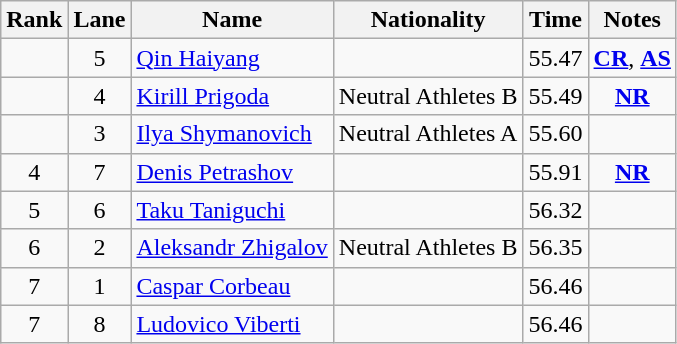<table class="wikitable sortable" style="text-align:center">
<tr>
<th>Rank</th>
<th>Lane</th>
<th>Name</th>
<th>Nationality</th>
<th>Time</th>
<th>Notes</th>
</tr>
<tr>
<td></td>
<td>5</td>
<td align=left><a href='#'>Qin Haiyang</a></td>
<td align=left></td>
<td>55.47</td>
<td><strong><a href='#'>CR</a></strong>, <strong><a href='#'>AS</a></strong></td>
</tr>
<tr>
<td></td>
<td>4</td>
<td align=left><a href='#'>Kirill Prigoda</a></td>
<td align=left> Neutral Athletes B</td>
<td>55.49</td>
<td><strong><a href='#'>NR</a></strong></td>
</tr>
<tr>
<td></td>
<td>3</td>
<td align=left><a href='#'>Ilya Shymanovich</a></td>
<td align=left> Neutral Athletes A</td>
<td>55.60</td>
<td></td>
</tr>
<tr>
<td>4</td>
<td>7</td>
<td align=left><a href='#'>Denis Petrashov</a></td>
<td align=left></td>
<td>55.91</td>
<td><strong><a href='#'>NR</a></strong></td>
</tr>
<tr>
<td>5</td>
<td>6</td>
<td align=left><a href='#'>Taku Taniguchi</a></td>
<td align=left></td>
<td>56.32</td>
<td></td>
</tr>
<tr>
<td>6</td>
<td>2</td>
<td align=left><a href='#'>Aleksandr Zhigalov</a></td>
<td align=left> Neutral Athletes B</td>
<td>56.35</td>
<td></td>
</tr>
<tr>
<td>7</td>
<td>1</td>
<td align=left><a href='#'>Caspar Corbeau</a></td>
<td align=left></td>
<td>56.46</td>
<td></td>
</tr>
<tr>
<td>7</td>
<td>8</td>
<td align=left><a href='#'>Ludovico Viberti</a></td>
<td align=left></td>
<td>56.46</td>
<td></td>
</tr>
</table>
